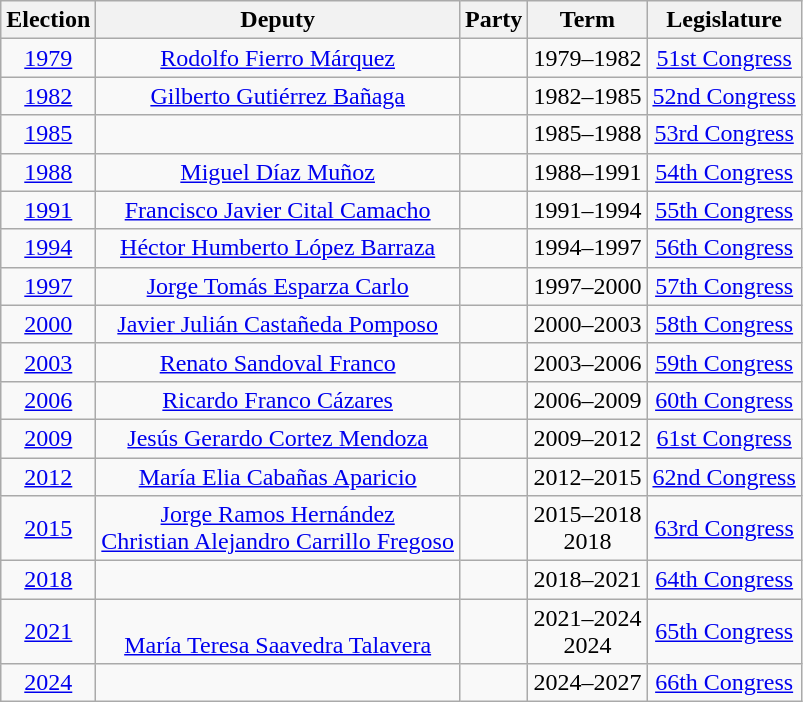<table class="wikitable sortable" style="text-align: center">
<tr>
<th>Election</th>
<th class="unsortable">Deputy</th>
<th class="unsortable">Party</th>
<th class="unsortable">Term</th>
<th class="unsortable">Legislature</th>
</tr>
<tr>
<td><a href='#'>1979</a></td>
<td><a href='#'>Rodolfo Fierro Márquez</a></td>
<td></td>
<td>1979–1982</td>
<td><a href='#'>51st Congress</a></td>
</tr>
<tr>
<td><a href='#'>1982</a></td>
<td><a href='#'>Gilberto Gutiérrez Bañaga</a></td>
<td></td>
<td>1982–1985</td>
<td><a href='#'>52nd Congress</a></td>
</tr>
<tr>
<td><a href='#'>1985</a></td>
<td></td>
<td></td>
<td>1985–1988</td>
<td><a href='#'>53rd Congress</a></td>
</tr>
<tr>
<td><a href='#'>1988</a></td>
<td><a href='#'>Miguel Díaz Muñoz</a></td>
<td></td>
<td>1988–1991</td>
<td><a href='#'>54th Congress</a></td>
</tr>
<tr>
<td><a href='#'>1991</a></td>
<td><a href='#'>Francisco Javier Cital Camacho</a></td>
<td></td>
<td>1991–1994</td>
<td><a href='#'>55th Congress</a></td>
</tr>
<tr>
<td><a href='#'>1994</a></td>
<td><a href='#'>Héctor Humberto López Barraza</a></td>
<td></td>
<td>1994–1997</td>
<td><a href='#'>56th Congress</a></td>
</tr>
<tr>
<td><a href='#'>1997</a></td>
<td><a href='#'>Jorge Tomás Esparza Carlo</a></td>
<td></td>
<td>1997–2000</td>
<td><a href='#'>57th Congress</a></td>
</tr>
<tr>
<td><a href='#'>2000</a></td>
<td><a href='#'>Javier Julián Castañeda Pomposo</a></td>
<td></td>
<td>2000–2003</td>
<td><a href='#'>58th Congress</a></td>
</tr>
<tr>
<td><a href='#'>2003</a></td>
<td><a href='#'>Renato Sandoval Franco</a></td>
<td></td>
<td>2003–2006</td>
<td><a href='#'>59th Congress</a></td>
</tr>
<tr>
<td><a href='#'>2006</a></td>
<td><a href='#'>Ricardo Franco Cázares</a></td>
<td></td>
<td>2006–2009</td>
<td><a href='#'>60th Congress</a></td>
</tr>
<tr>
<td><a href='#'>2009</a></td>
<td><a href='#'>Jesús Gerardo Cortez Mendoza</a></td>
<td></td>
<td>2009–2012</td>
<td><a href='#'>61st Congress</a></td>
</tr>
<tr>
<td><a href='#'>2012</a></td>
<td><a href='#'>María Elia Cabañas Aparicio</a></td>
<td></td>
<td>2012–2015</td>
<td><a href='#'>62nd Congress</a></td>
</tr>
<tr>
<td><a href='#'>2015</a></td>
<td><a href='#'>Jorge Ramos Hernández</a><br><a href='#'>Christian Alejandro Carrillo Fregoso</a></td>
<td></td>
<td>2015–2018<br>2018</td>
<td><a href='#'>63rd Congress</a></td>
</tr>
<tr>
<td><a href='#'>2018</a></td>
<td></td>
<td></td>
<td>2018–2021</td>
<td><a href='#'>64th Congress</a></td>
</tr>
<tr>
<td><a href='#'>2021</a></td>
<td><br><a href='#'>María Teresa Saavedra Talavera</a></td>
<td></td>
<td>2021–2024<br>2024</td>
<td><a href='#'>65th Congress</a></td>
</tr>
<tr>
<td><a href='#'>2024</a></td>
<td></td>
<td></td>
<td>2024–2027</td>
<td><a href='#'>66th Congress</a></td>
</tr>
</table>
